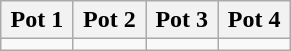<table class="wikitable">
<tr>
<th width=22%>Pot 1</th>
<th width=22%>Pot 2</th>
<th width=22%>Pot 3</th>
<th width=22%>Pot 4</th>
</tr>
<tr style="vertical-align:top">
<td></td>
<td></td>
<td></td>
<td></td>
</tr>
</table>
